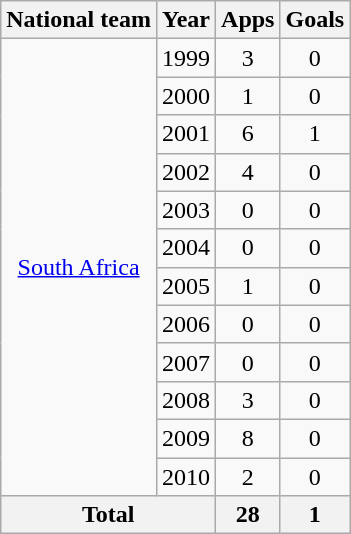<table class="wikitable" style="text-align:center">
<tr>
<th>National team</th>
<th>Year</th>
<th>Apps</th>
<th>Goals</th>
</tr>
<tr>
<td rowspan="12"><a href='#'>South Africa</a></td>
<td>1999</td>
<td>3</td>
<td>0</td>
</tr>
<tr>
<td>2000</td>
<td>1</td>
<td>0</td>
</tr>
<tr>
<td>2001</td>
<td>6</td>
<td>1</td>
</tr>
<tr>
<td>2002</td>
<td>4</td>
<td>0</td>
</tr>
<tr>
<td>2003</td>
<td>0</td>
<td>0</td>
</tr>
<tr>
<td>2004</td>
<td>0</td>
<td>0</td>
</tr>
<tr>
<td>2005</td>
<td>1</td>
<td>0</td>
</tr>
<tr>
<td>2006</td>
<td>0</td>
<td>0</td>
</tr>
<tr>
<td>2007</td>
<td>0</td>
<td>0</td>
</tr>
<tr>
<td>2008</td>
<td>3</td>
<td>0</td>
</tr>
<tr>
<td>2009</td>
<td>8</td>
<td>0</td>
</tr>
<tr>
<td>2010</td>
<td>2</td>
<td>0</td>
</tr>
<tr>
<th colspan="2">Total</th>
<th>28</th>
<th>1</th>
</tr>
</table>
